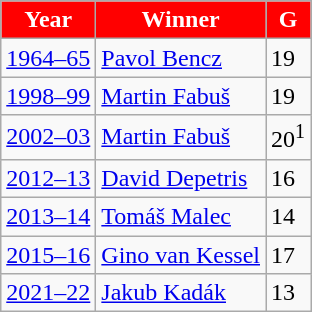<table class="wikitable">
<tr>
<th style="color:white; background:red;">Year</th>
<th style="color:white; background:red;">Winner</th>
<th style="color:white; background:red;">G</th>
</tr>
<tr>
<td><a href='#'>1964–65</a></td>
<td> <a href='#'>Pavol Bencz</a></td>
<td>19</td>
</tr>
<tr>
<td><a href='#'>1998–99</a></td>
<td> <a href='#'>Martin Fabuš</a></td>
<td>19</td>
</tr>
<tr>
<td><a href='#'>2002–03</a></td>
<td> <a href='#'>Martin Fabuš</a></td>
<td>20<sup>1</sup></td>
</tr>
<tr>
<td><a href='#'>2012–13</a></td>
<td> <a href='#'>David Depetris</a></td>
<td>16</td>
</tr>
<tr>
<td><a href='#'>2013–14</a></td>
<td> <a href='#'>Tomáš Malec</a></td>
<td>14</td>
</tr>
<tr>
<td><a href='#'>2015–16</a></td>
<td> <a href='#'>Gino van Kessel</a></td>
<td>17</td>
</tr>
<tr>
<td><a href='#'>2021–22</a></td>
<td> <a href='#'>Jakub Kadák</a></td>
<td>13</td>
</tr>
</table>
